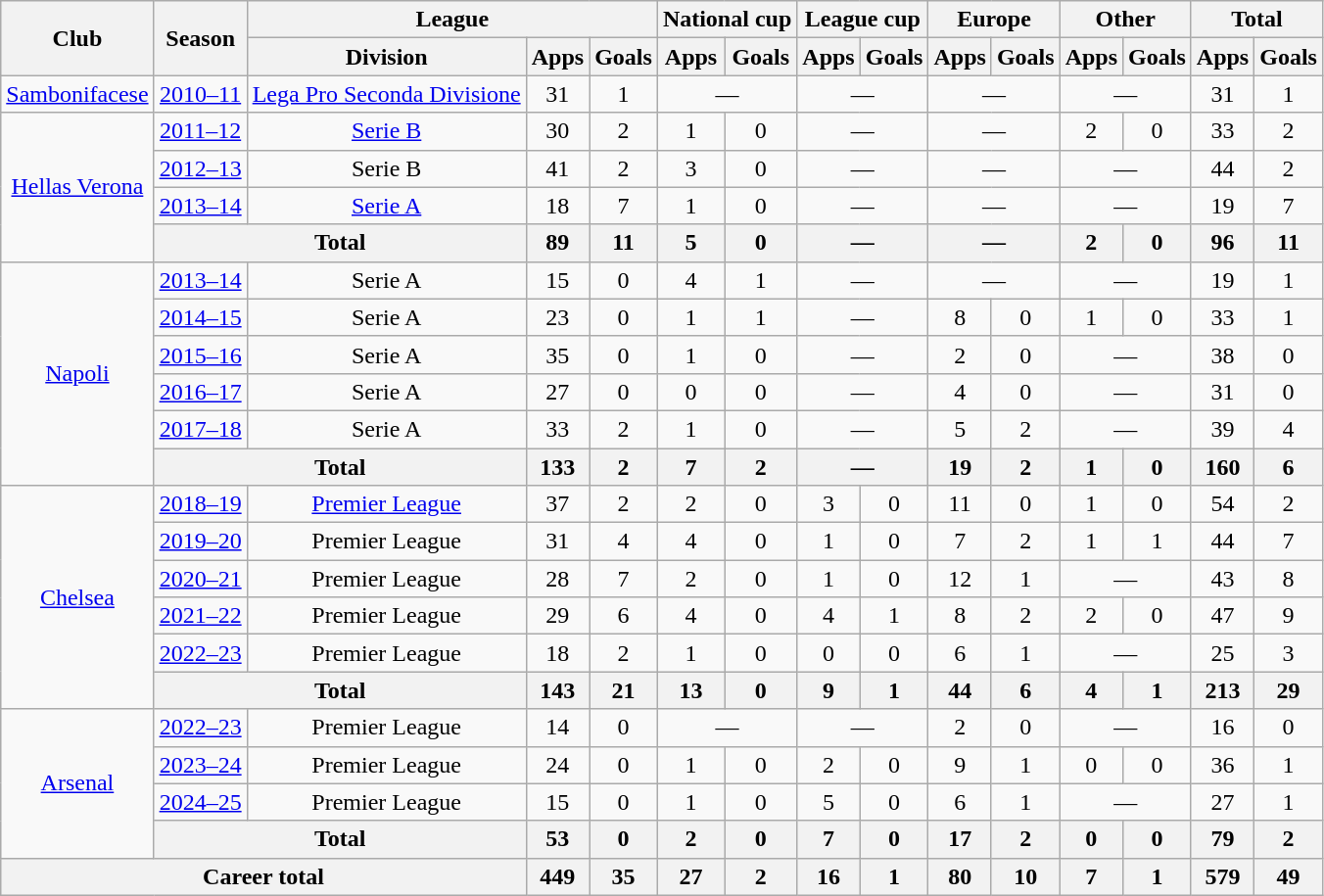<table class="wikitable" style="text-align: center;">
<tr>
<th rowspan="2">Club</th>
<th rowspan="2">Season</th>
<th colspan="3">League</th>
<th colspan="2">National cup</th>
<th colspan="2">League cup</th>
<th colspan="2">Europe</th>
<th colspan="2">Other</th>
<th colspan="2">Total</th>
</tr>
<tr>
<th>Division</th>
<th>Apps</th>
<th>Goals</th>
<th>Apps</th>
<th>Goals</th>
<th>Apps</th>
<th>Goals</th>
<th>Apps</th>
<th>Goals</th>
<th>Apps</th>
<th>Goals</th>
<th>Apps</th>
<th>Goals</th>
</tr>
<tr>
<td><a href='#'>Sambonifacese</a></td>
<td><a href='#'>2010–11</a></td>
<td><a href='#'>Lega Pro Seconda Divisione</a></td>
<td>31</td>
<td>1</td>
<td colspan="2">—</td>
<td colspan="2">—</td>
<td colspan="2">—</td>
<td colspan="2">—</td>
<td>31</td>
<td>1</td>
</tr>
<tr>
<td rowspan="4"><a href='#'>Hellas Verona</a></td>
<td><a href='#'>2011–12</a></td>
<td><a href='#'>Serie B</a></td>
<td>30</td>
<td>2</td>
<td>1</td>
<td>0</td>
<td colspan="2">—</td>
<td colspan="2">—</td>
<td>2</td>
<td>0</td>
<td>33</td>
<td>2</td>
</tr>
<tr>
<td><a href='#'>2012–13</a></td>
<td>Serie B</td>
<td>41</td>
<td>2</td>
<td>3</td>
<td>0</td>
<td colspan="2">—</td>
<td colspan="2">—</td>
<td colspan="2">—</td>
<td>44</td>
<td>2</td>
</tr>
<tr>
<td><a href='#'>2013–14</a></td>
<td><a href='#'>Serie A</a></td>
<td>18</td>
<td>7</td>
<td>1</td>
<td>0</td>
<td colspan="2">—</td>
<td colspan="2">—</td>
<td colspan="2">—</td>
<td>19</td>
<td>7</td>
</tr>
<tr>
<th colspan="2">Total</th>
<th>89</th>
<th>11</th>
<th>5</th>
<th>0</th>
<th colspan="2">—</th>
<th colspan="2">—</th>
<th>2</th>
<th>0</th>
<th>96</th>
<th>11</th>
</tr>
<tr>
<td rowspan="6"><a href='#'>Napoli</a></td>
<td><a href='#'>2013–14</a></td>
<td>Serie A</td>
<td>15</td>
<td>0</td>
<td>4</td>
<td>1</td>
<td colspan="2">—</td>
<td colspan="2">—</td>
<td colspan="2">—</td>
<td>19</td>
<td>1</td>
</tr>
<tr>
<td><a href='#'>2014–15</a></td>
<td>Serie A</td>
<td>23</td>
<td>0</td>
<td>1</td>
<td>1</td>
<td colspan="2">—</td>
<td>8</td>
<td>0</td>
<td>1</td>
<td>0</td>
<td>33</td>
<td>1</td>
</tr>
<tr>
<td><a href='#'>2015–16</a></td>
<td>Serie A</td>
<td>35</td>
<td>0</td>
<td>1</td>
<td>0</td>
<td colspan="2">—</td>
<td>2</td>
<td>0</td>
<td colspan="2">—</td>
<td>38</td>
<td>0</td>
</tr>
<tr>
<td><a href='#'>2016–17</a></td>
<td>Serie A</td>
<td>27</td>
<td>0</td>
<td>0</td>
<td>0</td>
<td colspan="2">—</td>
<td>4</td>
<td>0</td>
<td colspan="2">—</td>
<td>31</td>
<td>0</td>
</tr>
<tr>
<td><a href='#'>2017–18</a></td>
<td>Serie A</td>
<td>33</td>
<td>2</td>
<td>1</td>
<td>0</td>
<td colspan="2">—</td>
<td>5</td>
<td>2</td>
<td colspan="2">—</td>
<td>39</td>
<td>4</td>
</tr>
<tr>
<th colspan="2">Total</th>
<th>133</th>
<th>2</th>
<th>7</th>
<th>2</th>
<th colspan="2">—</th>
<th>19</th>
<th>2</th>
<th>1</th>
<th>0</th>
<th>160</th>
<th>6</th>
</tr>
<tr>
<td rowspan="6"><a href='#'>Chelsea</a></td>
<td><a href='#'>2018–19</a></td>
<td><a href='#'>Premier League</a></td>
<td>37</td>
<td>2</td>
<td>2</td>
<td>0</td>
<td>3</td>
<td>0</td>
<td>11</td>
<td>0</td>
<td>1</td>
<td>0</td>
<td>54</td>
<td>2</td>
</tr>
<tr>
<td><a href='#'>2019–20</a></td>
<td>Premier League</td>
<td>31</td>
<td>4</td>
<td>4</td>
<td>0</td>
<td>1</td>
<td>0</td>
<td>7</td>
<td>2</td>
<td>1</td>
<td>1</td>
<td>44</td>
<td>7</td>
</tr>
<tr>
<td><a href='#'>2020–21</a></td>
<td>Premier League</td>
<td>28</td>
<td>7</td>
<td>2</td>
<td>0</td>
<td>1</td>
<td>0</td>
<td>12</td>
<td>1</td>
<td colspan="2">—</td>
<td>43</td>
<td>8</td>
</tr>
<tr>
<td><a href='#'>2021–22</a></td>
<td>Premier League</td>
<td>29</td>
<td>6</td>
<td>4</td>
<td>0</td>
<td>4</td>
<td>1</td>
<td>8</td>
<td>2</td>
<td>2</td>
<td>0</td>
<td>47</td>
<td>9</td>
</tr>
<tr>
<td><a href='#'>2022–23</a></td>
<td>Premier League</td>
<td>18</td>
<td>2</td>
<td>1</td>
<td>0</td>
<td>0</td>
<td>0</td>
<td>6</td>
<td>1</td>
<td colspan="2">—</td>
<td>25</td>
<td>3</td>
</tr>
<tr>
<th colspan="2">Total</th>
<th>143</th>
<th>21</th>
<th>13</th>
<th>0</th>
<th>9</th>
<th>1</th>
<th>44</th>
<th>6</th>
<th>4</th>
<th>1</th>
<th>213</th>
<th>29</th>
</tr>
<tr>
<td rowspan="4"><a href='#'>Arsenal</a></td>
<td><a href='#'>2022–23</a></td>
<td>Premier League</td>
<td>14</td>
<td>0</td>
<td colspan="2">—</td>
<td colspan="2">—</td>
<td>2</td>
<td>0</td>
<td colspan="2">—</td>
<td>16</td>
<td>0</td>
</tr>
<tr>
<td><a href='#'>2023–24</a></td>
<td>Premier League</td>
<td>24</td>
<td>0</td>
<td>1</td>
<td>0</td>
<td>2</td>
<td>0</td>
<td>9</td>
<td>1</td>
<td>0</td>
<td>0</td>
<td>36</td>
<td>1</td>
</tr>
<tr>
<td><a href='#'>2024–25</a></td>
<td>Premier League</td>
<td>15</td>
<td>0</td>
<td>1</td>
<td>0</td>
<td>5</td>
<td>0</td>
<td>6</td>
<td>1</td>
<td colspan="2">—</td>
<td>27</td>
<td>1</td>
</tr>
<tr>
<th colspan="2">Total</th>
<th>53</th>
<th>0</th>
<th>2</th>
<th>0</th>
<th>7</th>
<th>0</th>
<th>17</th>
<th>2</th>
<th>0</th>
<th>0</th>
<th>79</th>
<th>2</th>
</tr>
<tr>
<th colspan="3">Career total</th>
<th>449</th>
<th>35</th>
<th>27</th>
<th>2</th>
<th>16</th>
<th>1</th>
<th>80</th>
<th>10</th>
<th>7</th>
<th>1</th>
<th>579</th>
<th>49</th>
</tr>
</table>
